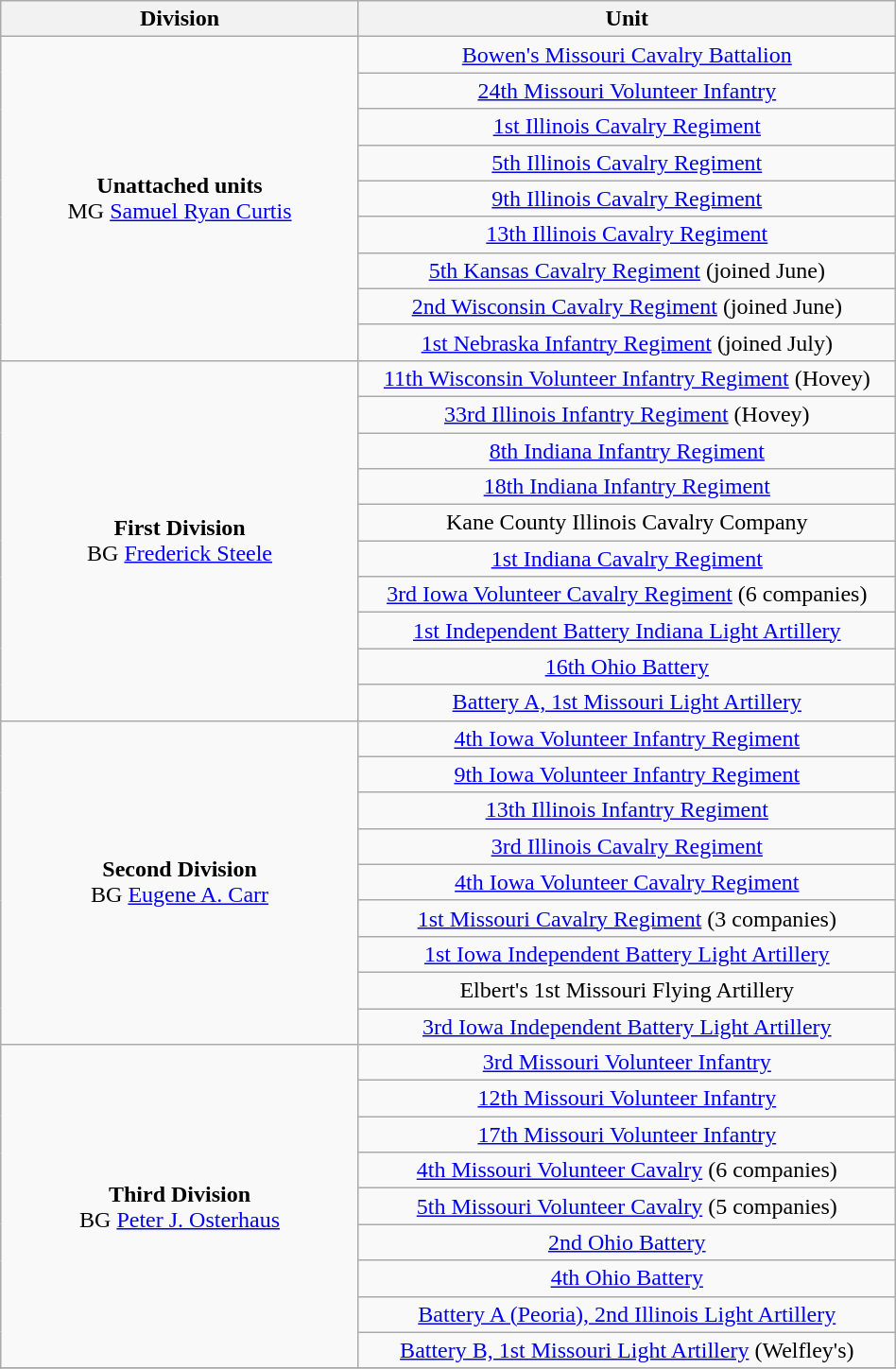<table class="wikitable" style="text-align:center; width:50%;">
<tr>
<th width=20%>Division</th>
<th width=30%>Unit</th>
</tr>
<tr>
<td rowspan=9><strong>Unattached units</strong><br>MG <a href='#'>Samuel Ryan Curtis</a><br></td>
<td><a href='#'>Bowen's Missouri Cavalry Battalion</a></td>
</tr>
<tr>
<td><a href='#'>24th Missouri Volunteer Infantry</a></td>
</tr>
<tr>
<td><a href='#'>1st Illinois Cavalry Regiment</a></td>
</tr>
<tr>
<td><a href='#'>5th Illinois Cavalry Regiment</a></td>
</tr>
<tr>
<td><a href='#'>9th Illinois Cavalry Regiment</a></td>
</tr>
<tr>
<td><a href='#'>13th Illinois Cavalry Regiment</a></td>
</tr>
<tr>
<td><a href='#'>5th Kansas Cavalry Regiment</a> (joined June)</td>
</tr>
<tr>
<td><a href='#'>2nd Wisconsin Cavalry Regiment</a> (joined June)</td>
</tr>
<tr>
<td><a href='#'>1st Nebraska Infantry Regiment</a> (joined July)</td>
</tr>
<tr>
<td rowspan=10><strong>First Division</strong><br>BG <a href='#'>Frederick Steele</a><br></td>
<td><a href='#'>11th Wisconsin Volunteer Infantry Regiment</a> (Hovey)</td>
</tr>
<tr>
<td><a href='#'>33rd Illinois Infantry Regiment</a> (Hovey)</td>
</tr>
<tr>
<td><a href='#'>8th Indiana Infantry Regiment</a></td>
</tr>
<tr>
<td><a href='#'>18th Indiana Infantry Regiment</a></td>
</tr>
<tr>
<td>Kane County Illinois Cavalry Company</td>
</tr>
<tr>
<td><a href='#'>1st Indiana Cavalry Regiment</a></td>
</tr>
<tr>
<td><a href='#'>3rd Iowa Volunteer Cavalry Regiment</a> (6 companies)</td>
</tr>
<tr>
<td><a href='#'>1st Independent Battery Indiana Light Artillery</a></td>
</tr>
<tr>
<td><a href='#'>16th Ohio Battery</a></td>
</tr>
<tr>
<td><a href='#'>Battery A, 1st Missouri Light Artillery</a></td>
</tr>
<tr>
<td rowspan=9><strong>Second Division</strong><br>BG <a href='#'>Eugene A. Carr</a><br></td>
<td><a href='#'>4th Iowa Volunteer Infantry Regiment</a></td>
</tr>
<tr>
<td><a href='#'>9th Iowa Volunteer Infantry Regiment</a></td>
</tr>
<tr>
<td><a href='#'>13th Illinois Infantry Regiment</a></td>
</tr>
<tr>
<td><a href='#'>3rd Illinois Cavalry Regiment</a></td>
</tr>
<tr>
<td><a href='#'>4th Iowa Volunteer Cavalry Regiment</a></td>
</tr>
<tr>
<td><a href='#'>1st Missouri Cavalry Regiment</a> (3 companies)</td>
</tr>
<tr>
<td><a href='#'>1st Iowa Independent Battery Light Artillery</a></td>
</tr>
<tr>
<td>Elbert's 1st Missouri Flying Artillery</td>
</tr>
<tr>
<td><a href='#'>3rd Iowa Independent Battery Light Artillery</a></td>
</tr>
<tr>
<td rowspan=9><strong>Third Division</strong><br>BG <a href='#'>Peter J. Osterhaus</a><br></td>
<td><a href='#'>3rd Missouri Volunteer Infantry</a></td>
</tr>
<tr>
<td><a href='#'>12th Missouri Volunteer Infantry</a></td>
</tr>
<tr>
<td><a href='#'>17th Missouri Volunteer Infantry</a></td>
</tr>
<tr>
<td><a href='#'>4th Missouri Volunteer Cavalry</a> (6 companies)</td>
</tr>
<tr>
<td><a href='#'>5th Missouri Volunteer Cavalry</a> (5 companies)</td>
</tr>
<tr>
<td><a href='#'>2nd Ohio Battery</a></td>
</tr>
<tr>
<td><a href='#'>4th Ohio Battery</a></td>
</tr>
<tr>
<td><a href='#'>Battery A (Peoria), 2nd Illinois Light Artillery</a></td>
</tr>
<tr>
<td><a href='#'>Battery B, 1st Missouri Light Artillery</a> (Welfley's)</td>
</tr>
<tr>
</tr>
</table>
